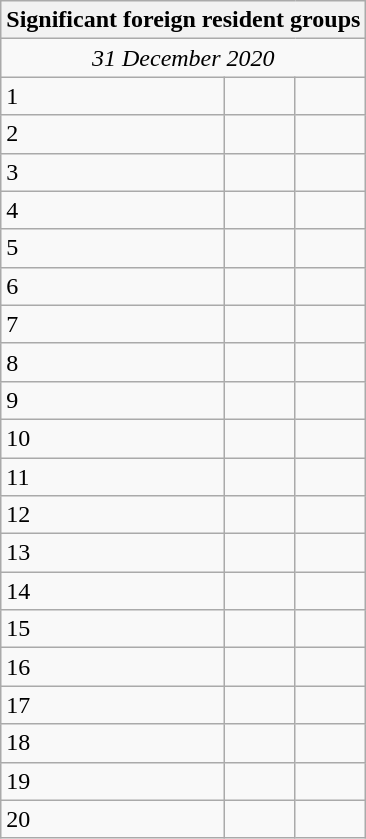<table class="wikitable">
<tr>
<th colspan=3>Significant foreign resident groups </th>
</tr>
<tr>
<td colspan=3 style="text-align:center;"><em>31 December 2020</em></td>
</tr>
<tr>
<td>1</td>
<td></td>
<td align=right></td>
</tr>
<tr>
<td>2</td>
<td></td>
<td align=right></td>
</tr>
<tr>
<td>3</td>
<td></td>
<td align=right></td>
</tr>
<tr>
<td>4</td>
<td></td>
<td align=right></td>
</tr>
<tr>
<td>5</td>
<td></td>
<td align=right></td>
</tr>
<tr>
<td>6</td>
<td></td>
<td align=right></td>
</tr>
<tr>
<td>7</td>
<td></td>
<td align=right></td>
</tr>
<tr>
<td>8</td>
<td></td>
<td align=right></td>
</tr>
<tr>
<td>9</td>
<td></td>
<td align=right></td>
</tr>
<tr>
<td>10</td>
<td></td>
<td align=right></td>
</tr>
<tr>
<td>11</td>
<td></td>
<td align=right></td>
</tr>
<tr>
<td>12</td>
<td></td>
<td align=right></td>
</tr>
<tr>
<td>13</td>
<td></td>
<td align=right></td>
</tr>
<tr>
<td>14</td>
<td></td>
<td align=right></td>
</tr>
<tr>
<td>15</td>
<td></td>
<td align=right></td>
</tr>
<tr>
<td>16</td>
<td></td>
<td align=right></td>
</tr>
<tr>
<td>17</td>
<td></td>
<td align=right></td>
</tr>
<tr>
<td>18</td>
<td></td>
<td align=right></td>
</tr>
<tr>
<td>19</td>
<td></td>
<td align=right></td>
</tr>
<tr>
<td>20</td>
<td></td>
<td align=right></td>
</tr>
</table>
